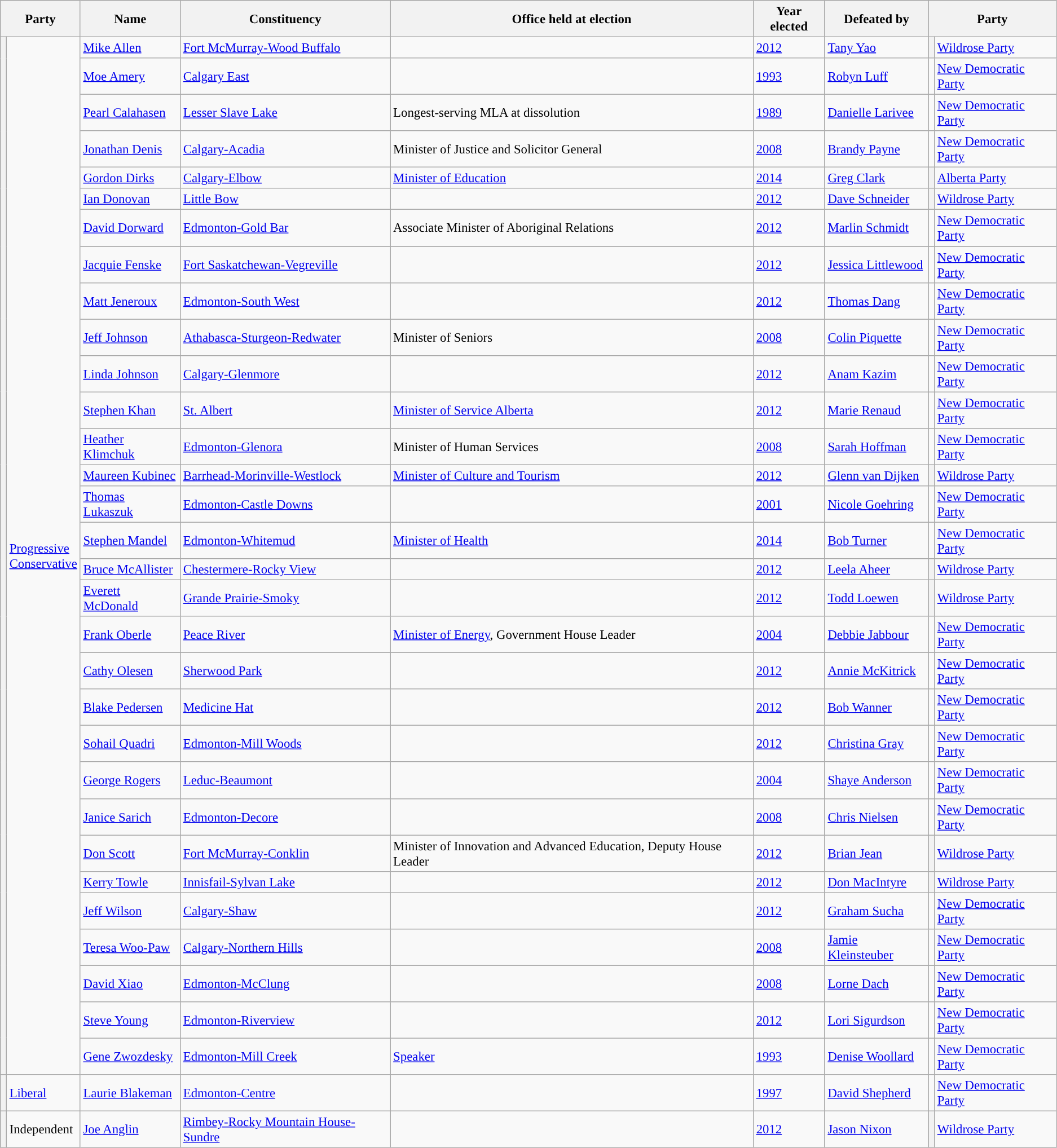<table class="wikitable" style="font-size: 95%;">
<tr>
<th colspan=2>Party</th>
<th>Name</th>
<th>Constituency</th>
<th>Office held at election</th>
<th>Year elected</th>
<th>Defeated by</th>
<th colspan=2>Party</th>
</tr>
<tr>
<th rowspan=31 style="background-color: "></th>
<td rowspan=31><a href='#'>Progressive<br>Conservative</a></td>
<td><a href='#'>Mike Allen</a></td>
<td><a href='#'>Fort McMurray-Wood Buffalo</a></td>
<td></td>
<td><a href='#'>2012</a></td>
<td><a href='#'>Tany Yao</a></td>
<th rowspan=1 style="background-color: "></th>
<td><a href='#'>Wildrose Party</a></td>
</tr>
<tr>
<td><a href='#'>Moe Amery</a></td>
<td><a href='#'>Calgary East</a></td>
<td></td>
<td><a href='#'>1993</a></td>
<td><a href='#'>Robyn Luff</a></td>
<td></td>
<td><a href='#'>New Democratic Party</a></td>
</tr>
<tr>
<td><a href='#'>Pearl Calahasen</a></td>
<td><a href='#'>Lesser Slave Lake</a></td>
<td>Longest-serving MLA at dissolution</td>
<td><a href='#'>1989</a></td>
<td><a href='#'>Danielle Larivee</a></td>
<td></td>
<td><a href='#'>New Democratic Party</a></td>
</tr>
<tr>
<td><a href='#'>Jonathan Denis</a></td>
<td><a href='#'>Calgary-Acadia</a></td>
<td>Minister of Justice and Solicitor General</td>
<td><a href='#'>2008</a></td>
<td><a href='#'>Brandy Payne</a></td>
<td></td>
<td><a href='#'>New Democratic Party</a></td>
</tr>
<tr>
<td><a href='#'>Gordon Dirks</a></td>
<td><a href='#'>Calgary-Elbow</a></td>
<td><a href='#'>Minister of Education</a></td>
<td><a href='#'>2014</a></td>
<td><a href='#'>Greg Clark</a></td>
<th rowspan=1 style="background-color: "></th>
<td><a href='#'>Alberta Party</a></td>
</tr>
<tr>
<td><a href='#'>Ian Donovan</a></td>
<td><a href='#'>Little Bow</a></td>
<td></td>
<td><a href='#'>2012</a></td>
<td><a href='#'>Dave Schneider</a></td>
<th rowspan=1 style="background-color: "></th>
<td><a href='#'>Wildrose Party</a></td>
</tr>
<tr>
<td><a href='#'>David Dorward</a></td>
<td><a href='#'>Edmonton-Gold Bar</a></td>
<td>Associate Minister of Aboriginal Relations</td>
<td><a href='#'>2012</a></td>
<td><a href='#'>Marlin Schmidt</a></td>
<td></td>
<td><a href='#'>New Democratic Party</a></td>
</tr>
<tr>
<td><a href='#'>Jacquie Fenske</a></td>
<td><a href='#'>Fort Saskatchewan-Vegreville</a></td>
<td></td>
<td><a href='#'>2012</a></td>
<td><a href='#'>Jessica Littlewood</a></td>
<td></td>
<td><a href='#'>New Democratic Party</a></td>
</tr>
<tr>
<td><a href='#'>Matt Jeneroux</a></td>
<td><a href='#'>Edmonton-South West</a></td>
<td></td>
<td><a href='#'>2012</a></td>
<td><a href='#'>Thomas Dang</a></td>
<td></td>
<td><a href='#'>New Democratic Party</a></td>
</tr>
<tr>
<td><a href='#'>Jeff Johnson</a></td>
<td><a href='#'>Athabasca-Sturgeon-Redwater</a></td>
<td>Minister of Seniors</td>
<td><a href='#'>2008</a></td>
<td><a href='#'>Colin Piquette</a></td>
<td></td>
<td><a href='#'>New Democratic Party</a></td>
</tr>
<tr>
<td><a href='#'>Linda Johnson</a></td>
<td><a href='#'>Calgary-Glenmore</a></td>
<td></td>
<td><a href='#'>2012</a></td>
<td><a href='#'>Anam Kazim</a></td>
<td></td>
<td><a href='#'>New Democratic Party</a></td>
</tr>
<tr>
<td><a href='#'>Stephen Khan</a></td>
<td><a href='#'>St. Albert</a></td>
<td><a href='#'>Minister of Service Alberta</a></td>
<td><a href='#'>2012</a></td>
<td><a href='#'>Marie Renaud</a></td>
<td></td>
<td><a href='#'>New Democratic Party</a></td>
</tr>
<tr>
<td><a href='#'>Heather Klimchuk</a></td>
<td><a href='#'>Edmonton-Glenora</a></td>
<td>Minister of Human Services</td>
<td><a href='#'>2008</a></td>
<td><a href='#'>Sarah Hoffman</a></td>
<td></td>
<td><a href='#'>New Democratic Party</a></td>
</tr>
<tr>
<td><a href='#'>Maureen Kubinec</a></td>
<td><a href='#'>Barrhead-Morinville-Westlock</a></td>
<td><a href='#'>Minister of Culture and Tourism</a></td>
<td><a href='#'>2012</a></td>
<td><a href='#'>Glenn van Dijken</a></td>
<th rowspan=1 style="background-color: "></th>
<td><a href='#'>Wildrose Party</a></td>
</tr>
<tr>
<td><a href='#'>Thomas Lukaszuk</a></td>
<td><a href='#'>Edmonton-Castle Downs</a></td>
<td></td>
<td><a href='#'>2001</a></td>
<td><a href='#'>Nicole Goehring</a></td>
<td></td>
<td><a href='#'>New Democratic Party</a></td>
</tr>
<tr>
<td><a href='#'>Stephen Mandel</a></td>
<td><a href='#'>Edmonton-Whitemud</a></td>
<td><a href='#'>Minister of Health</a></td>
<td><a href='#'>2014</a></td>
<td><a href='#'>Bob Turner</a></td>
<td></td>
<td><a href='#'>New Democratic Party</a></td>
</tr>
<tr>
<td><a href='#'>Bruce McAllister</a></td>
<td><a href='#'>Chestermere-Rocky View</a></td>
<td></td>
<td><a href='#'>2012</a></td>
<td><a href='#'>Leela Aheer</a></td>
<th rowspan=1 style="background-color: "></th>
<td><a href='#'>Wildrose Party</a></td>
</tr>
<tr>
<td><a href='#'>Everett McDonald</a></td>
<td><a href='#'>Grande Prairie-Smoky</a></td>
<td></td>
<td><a href='#'>2012</a></td>
<td><a href='#'>Todd Loewen</a></td>
<th rowspan=1 style="background-color: "></th>
<td><a href='#'>Wildrose Party</a></td>
</tr>
<tr>
<td><a href='#'>Frank Oberle</a></td>
<td><a href='#'>Peace River</a></td>
<td><a href='#'>Minister of Energy</a>, Government House Leader</td>
<td><a href='#'>2004</a></td>
<td><a href='#'>Debbie Jabbour</a></td>
<td></td>
<td><a href='#'>New Democratic Party</a></td>
</tr>
<tr>
<td><a href='#'>Cathy Olesen</a></td>
<td><a href='#'>Sherwood Park</a></td>
<td></td>
<td><a href='#'>2012</a></td>
<td><a href='#'>Annie McKitrick</a></td>
<td></td>
<td><a href='#'>New Democratic Party</a></td>
</tr>
<tr>
<td><a href='#'>Blake Pedersen</a></td>
<td><a href='#'>Medicine Hat</a></td>
<td></td>
<td><a href='#'>2012</a></td>
<td><a href='#'>Bob Wanner</a></td>
<td></td>
<td><a href='#'>New Democratic Party</a></td>
</tr>
<tr>
<td><a href='#'>Sohail Quadri</a></td>
<td><a href='#'>Edmonton-Mill Woods</a></td>
<td></td>
<td><a href='#'>2012</a></td>
<td><a href='#'>Christina Gray</a></td>
<td></td>
<td><a href='#'>New Democratic Party</a></td>
</tr>
<tr>
<td><a href='#'>George Rogers</a></td>
<td><a href='#'>Leduc-Beaumont</a></td>
<td></td>
<td><a href='#'>2004</a></td>
<td><a href='#'>Shaye Anderson</a></td>
<td></td>
<td><a href='#'>New Democratic Party</a></td>
</tr>
<tr>
<td><a href='#'>Janice Sarich</a></td>
<td><a href='#'>Edmonton-Decore</a></td>
<td></td>
<td><a href='#'>2008</a></td>
<td><a href='#'>Chris Nielsen</a></td>
<td></td>
<td><a href='#'>New Democratic Party</a></td>
</tr>
<tr>
<td><a href='#'>Don Scott</a></td>
<td><a href='#'>Fort McMurray-Conklin</a></td>
<td>Minister of Innovation and Advanced Education, Deputy House Leader</td>
<td><a href='#'>2012</a></td>
<td><a href='#'>Brian Jean</a></td>
<th rowspan=1 style="background-color: "></th>
<td><a href='#'>Wildrose Party</a></td>
</tr>
<tr>
<td><a href='#'>Kerry Towle</a></td>
<td><a href='#'>Innisfail-Sylvan Lake</a></td>
<td></td>
<td><a href='#'>2012</a></td>
<td><a href='#'>Don MacIntyre</a></td>
<th rowspan=1 style="background-color: "></th>
<td><a href='#'>Wildrose Party</a></td>
</tr>
<tr>
<td><a href='#'>Jeff Wilson</a></td>
<td><a href='#'>Calgary-Shaw</a></td>
<td></td>
<td><a href='#'>2012</a></td>
<td><a href='#'>Graham Sucha</a></td>
<td></td>
<td><a href='#'>New Democratic Party</a></td>
</tr>
<tr>
<td><a href='#'>Teresa Woo-Paw</a></td>
<td><a href='#'>Calgary-Northern Hills</a></td>
<td></td>
<td><a href='#'>2008</a></td>
<td><a href='#'>Jamie Kleinsteuber</a></td>
<td></td>
<td><a href='#'>New Democratic Party</a></td>
</tr>
<tr>
<td><a href='#'>David Xiao</a></td>
<td><a href='#'>Edmonton-McClung</a></td>
<td></td>
<td><a href='#'>2008</a></td>
<td><a href='#'>Lorne Dach</a></td>
<td></td>
<td><a href='#'>New Democratic Party</a></td>
</tr>
<tr>
<td><a href='#'>Steve Young</a></td>
<td><a href='#'>Edmonton-Riverview</a></td>
<td></td>
<td><a href='#'>2012</a></td>
<td><a href='#'>Lori Sigurdson</a></td>
<td></td>
<td><a href='#'>New Democratic Party</a></td>
</tr>
<tr>
<td><a href='#'>Gene Zwozdesky</a></td>
<td><a href='#'>Edmonton-Mill Creek</a></td>
<td><a href='#'>Speaker</a></td>
<td><a href='#'>1993</a></td>
<td><a href='#'>Denise Woollard</a></td>
<td></td>
<td><a href='#'>New Democratic Party</a></td>
</tr>
<tr>
<th rowspan=1 style="background-color: "></th>
<td><a href='#'>Liberal</a></td>
<td><a href='#'>Laurie Blakeman</a></td>
<td><a href='#'>Edmonton-Centre</a></td>
<td></td>
<td><a href='#'>1997</a></td>
<td><a href='#'>David Shepherd</a></td>
<td></td>
<td><a href='#'>New Democratic Party</a></td>
</tr>
<tr>
<th rowspan=1 style="background-color: "></th>
<td>Independent</td>
<td><a href='#'>Joe Anglin</a></td>
<td><a href='#'>Rimbey-Rocky Mountain House-Sundre</a></td>
<td></td>
<td><a href='#'>2012</a></td>
<td><a href='#'>Jason Nixon</a></td>
<th rowspan=1 style="background-color: "></th>
<td><a href='#'>Wildrose Party</a></td>
</tr>
</table>
